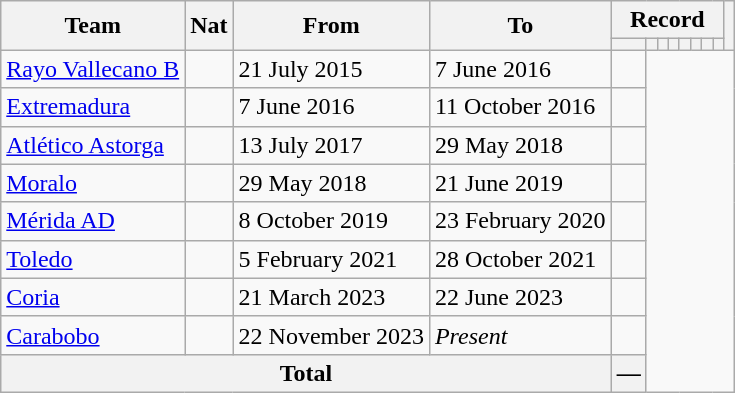<table class="wikitable" style="text-align: center">
<tr>
<th rowspan="2">Team</th>
<th rowspan="2">Nat</th>
<th rowspan="2">From</th>
<th rowspan="2">To</th>
<th colspan="8">Record</th>
<th rowspan=2></th>
</tr>
<tr>
<th></th>
<th></th>
<th></th>
<th></th>
<th></th>
<th></th>
<th></th>
<th></th>
</tr>
<tr>
<td align="left"><a href='#'>Rayo Vallecano B</a></td>
<td></td>
<td align=left>21 July 2015</td>
<td align=left>7 June 2016<br></td>
<td></td>
</tr>
<tr>
<td align="left"><a href='#'>Extremadura</a></td>
<td></td>
<td align=left>7 June 2016</td>
<td align=left>11 October 2016<br></td>
<td></td>
</tr>
<tr>
<td align="left"><a href='#'>Atlético Astorga</a></td>
<td></td>
<td align=left>13 July 2017</td>
<td align=left>29 May 2018<br></td>
<td></td>
</tr>
<tr>
<td align="left"><a href='#'>Moralo</a></td>
<td></td>
<td align=left>29 May 2018</td>
<td align=left>21 June 2019<br></td>
<td></td>
</tr>
<tr>
<td align="left"><a href='#'>Mérida AD</a></td>
<td></td>
<td align=left>8 October 2019</td>
<td align=left>23 February 2020<br></td>
<td></td>
</tr>
<tr>
<td align="left"><a href='#'>Toledo</a></td>
<td></td>
<td align=left>5 February 2021</td>
<td align=left>28 October 2021<br></td>
<td></td>
</tr>
<tr>
<td align="left"><a href='#'>Coria</a></td>
<td></td>
<td align=left>21 March 2023</td>
<td align=left>22 June 2023<br></td>
<td></td>
</tr>
<tr>
<td align="left"><a href='#'>Carabobo</a></td>
<td></td>
<td align=left>22 November 2023</td>
<td align=left><em>Present</em><br></td>
<td></td>
</tr>
<tr>
<th colspan="4">Total<br></th>
<th>—</th>
</tr>
</table>
